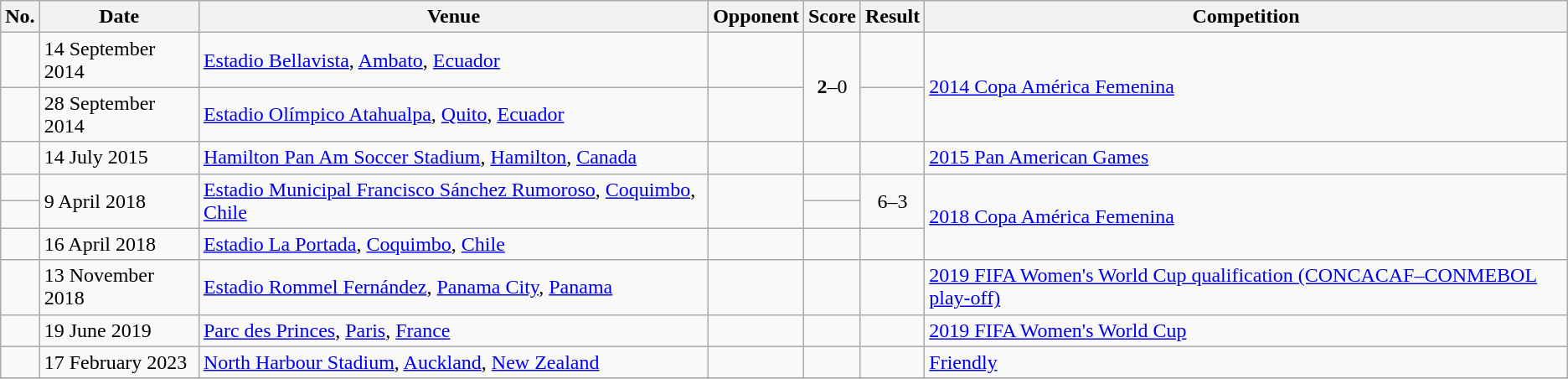<table class="wikitable">
<tr>
<th>No.</th>
<th>Date</th>
<th>Venue</th>
<th>Opponent</th>
<th>Score</th>
<th>Result</th>
<th>Competition</th>
</tr>
<tr>
<td></td>
<td>14 September 2014</td>
<td><a href='#'>Estadio Bellavista</a>, <a href='#'>Ambato</a>, <a href='#'>Ecuador</a></td>
<td></td>
<td rowspan=2 style="text-align:center;"><strong>2</strong>–0</td>
<td></td>
<td rowspan=2><a href='#'>2014 Copa América Femenina</a></td>
</tr>
<tr>
<td></td>
<td>28 September 2014</td>
<td><a href='#'>Estadio Olímpico Atahualpa</a>, <a href='#'>Quito</a>, <a href='#'>Ecuador</a></td>
<td></td>
<td></td>
</tr>
<tr>
<td></td>
<td>14 July 2015</td>
<td><a href='#'>Hamilton Pan Am Soccer Stadium</a>, <a href='#'>Hamilton</a>, <a href='#'>Canada</a></td>
<td></td>
<td></td>
<td></td>
<td><a href='#'>2015 Pan American Games</a></td>
</tr>
<tr>
<td></td>
<td rowspan=2>9 April 2018</td>
<td rowspan=2><a href='#'>Estadio Municipal Francisco Sánchez Rumoroso</a>, <a href='#'>Coquimbo</a>, <a href='#'>Chile</a></td>
<td rowspan=2></td>
<td></td>
<td rowspan=2 style="text-align:center;">6–3</td>
<td rowspan=3><a href='#'>2018 Copa América Femenina</a></td>
</tr>
<tr>
<td></td>
<td></td>
</tr>
<tr>
<td></td>
<td>16 April 2018</td>
<td><a href='#'>Estadio La Portada</a>, <a href='#'>Coquimbo</a>, <a href='#'>Chile</a></td>
<td></td>
<td></td>
<td></td>
</tr>
<tr>
<td></td>
<td>13 November 2018</td>
<td><a href='#'>Estadio Rommel Fernández</a>, <a href='#'>Panama City</a>, <a href='#'>Panama</a></td>
<td></td>
<td></td>
<td></td>
<td><a href='#'>2019 FIFA Women's World Cup qualification (CONCACAF–CONMEBOL play-off)</a></td>
</tr>
<tr>
<td></td>
<td>19 June 2019</td>
<td><a href='#'>Parc des Princes</a>, <a href='#'>Paris</a>, <a href='#'>France</a></td>
<td></td>
<td></td>
<td></td>
<td><a href='#'>2019 FIFA Women's World Cup</a></td>
</tr>
<tr>
<td></td>
<td>17 February 2023</td>
<td><a href='#'>North Harbour Stadium</a>, <a href='#'>Auckland</a>, <a href='#'>New Zealand</a></td>
<td></td>
<td></td>
<td></td>
<td><a href='#'>Friendly</a></td>
</tr>
<tr>
</tr>
</table>
